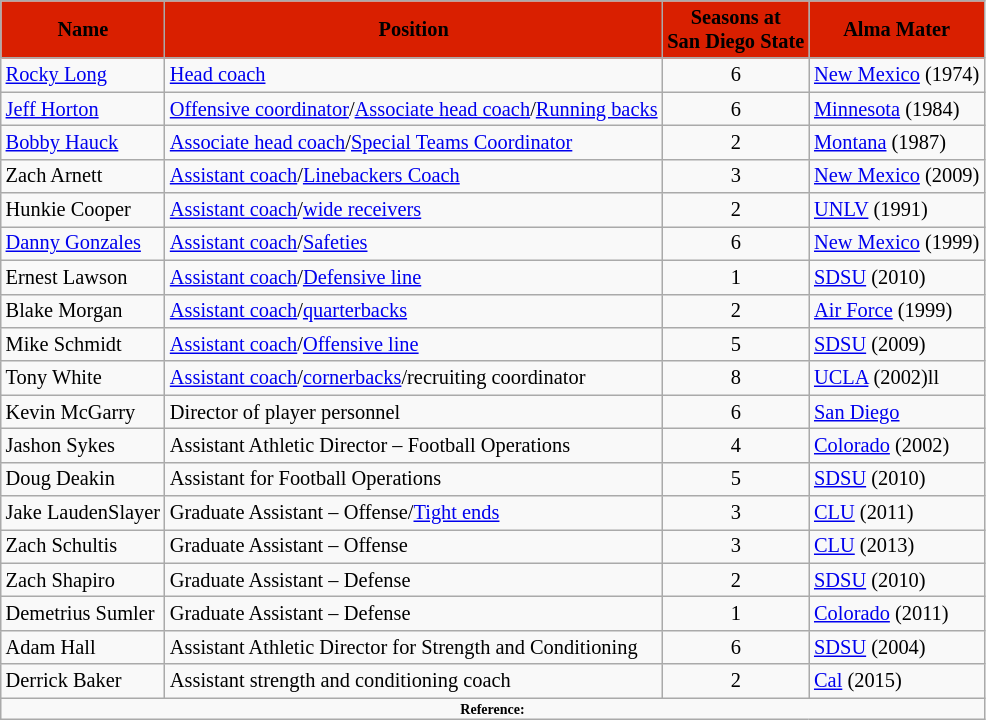<table class="wikitable" border="1" style="font-size:85%;">
<tr>
<th style="background:#D91F00;"><span>Name </span></th>
<th style="background:#D91F00;"><span>Position </span></th>
<th style="background:#D91F00;"><span>Seasons at<br>San Diego State</span></th>
<th style="background:#D91F00;"><span>Alma Mater</span></th>
</tr>
<tr>
<td><a href='#'>Rocky Long</a></td>
<td><a href='#'>Head coach</a></td>
<td align=center>6</td>
<td><a href='#'>New Mexico</a> (1974)</td>
</tr>
<tr>
<td><a href='#'>Jeff Horton</a></td>
<td><a href='#'>Offensive coordinator</a>/<a href='#'>Associate head coach</a>/<a href='#'>Running backs</a></td>
<td align=center>6</td>
<td><a href='#'>Minnesota</a> (1984)</td>
</tr>
<tr>
<td><a href='#'>Bobby Hauck</a></td>
<td><a href='#'>Associate head coach</a>/<a href='#'>Special Teams Coordinator</a></td>
<td align=center>2</td>
<td><a href='#'>Montana</a> (1987)</td>
</tr>
<tr>
<td>Zach Arnett</td>
<td><a href='#'>Assistant coach</a>/<a href='#'>Linebackers Coach</a></td>
<td align=center>3</td>
<td><a href='#'>New Mexico</a> (2009)</td>
</tr>
<tr>
<td>Hunkie Cooper</td>
<td><a href='#'>Assistant coach</a>/<a href='#'>wide receivers</a></td>
<td align=center>2</td>
<td><a href='#'>UNLV</a> (1991)</td>
</tr>
<tr>
<td><a href='#'>Danny Gonzales</a></td>
<td><a href='#'>Assistant coach</a>/<a href='#'>Safeties</a></td>
<td align=center>6</td>
<td><a href='#'>New Mexico</a> (1999)</td>
</tr>
<tr>
<td>Ernest Lawson</td>
<td><a href='#'>Assistant coach</a>/<a href='#'>Defensive line</a></td>
<td align=center>1</td>
<td><a href='#'>SDSU</a> (2010)</td>
</tr>
<tr>
<td>Blake Morgan</td>
<td><a href='#'>Assistant coach</a>/<a href='#'>quarterbacks</a></td>
<td align=center>2</td>
<td><a href='#'>Air Force</a> (1999)</td>
</tr>
<tr>
<td>Mike Schmidt</td>
<td><a href='#'>Assistant coach</a>/<a href='#'>Offensive line</a></td>
<td align=center>5</td>
<td><a href='#'>SDSU</a> (2009)</td>
</tr>
<tr>
<td>Tony White</td>
<td><a href='#'>Assistant coach</a>/<a href='#'>cornerbacks</a>/recruiting coordinator</td>
<td align=center>8</td>
<td><a href='#'>UCLA</a> (2002)ll</td>
</tr>
<tr>
<td>Kevin McGarry</td>
<td>Director of player personnel</td>
<td align=center>6</td>
<td><a href='#'>San Diego</a></td>
</tr>
<tr>
<td>Jashon Sykes</td>
<td>Assistant Athletic Director – Football Operations</td>
<td align=center>4</td>
<td><a href='#'>Colorado</a> (2002)</td>
</tr>
<tr>
<td>Doug Deakin</td>
<td>Assistant for Football Operations</td>
<td align=center>5</td>
<td><a href='#'>SDSU</a> (2010)</td>
</tr>
<tr>
<td>Jake LaudenSlayer</td>
<td>Graduate Assistant – Offense/<a href='#'>Tight ends</a></td>
<td align=center>3</td>
<td><a href='#'>CLU</a> (2011)</td>
</tr>
<tr>
<td>Zach Schultis</td>
<td>Graduate Assistant – Offense</td>
<td align=center>3</td>
<td><a href='#'>CLU</a> (2013)</td>
</tr>
<tr>
<td>Zach Shapiro</td>
<td>Graduate Assistant – Defense</td>
<td align=center>2</td>
<td><a href='#'>SDSU</a> (2010)</td>
</tr>
<tr>
<td>Demetrius Sumler</td>
<td>Graduate Assistant – Defense</td>
<td align=center>1</td>
<td><a href='#'>Colorado</a> (2011)</td>
</tr>
<tr>
<td>Adam Hall</td>
<td>Assistant Athletic Director for Strength and Conditioning</td>
<td align=center>6</td>
<td><a href='#'>SDSU</a> (2004)</td>
</tr>
<tr>
<td>Derrick Baker</td>
<td>Assistant strength and conditioning coach</td>
<td align=center>2</td>
<td><a href='#'>Cal</a> (2015)</td>
</tr>
<tr>
<td colspan="4" style="font-size: 7pt" align="center"><strong>Reference:</strong></td>
</tr>
</table>
